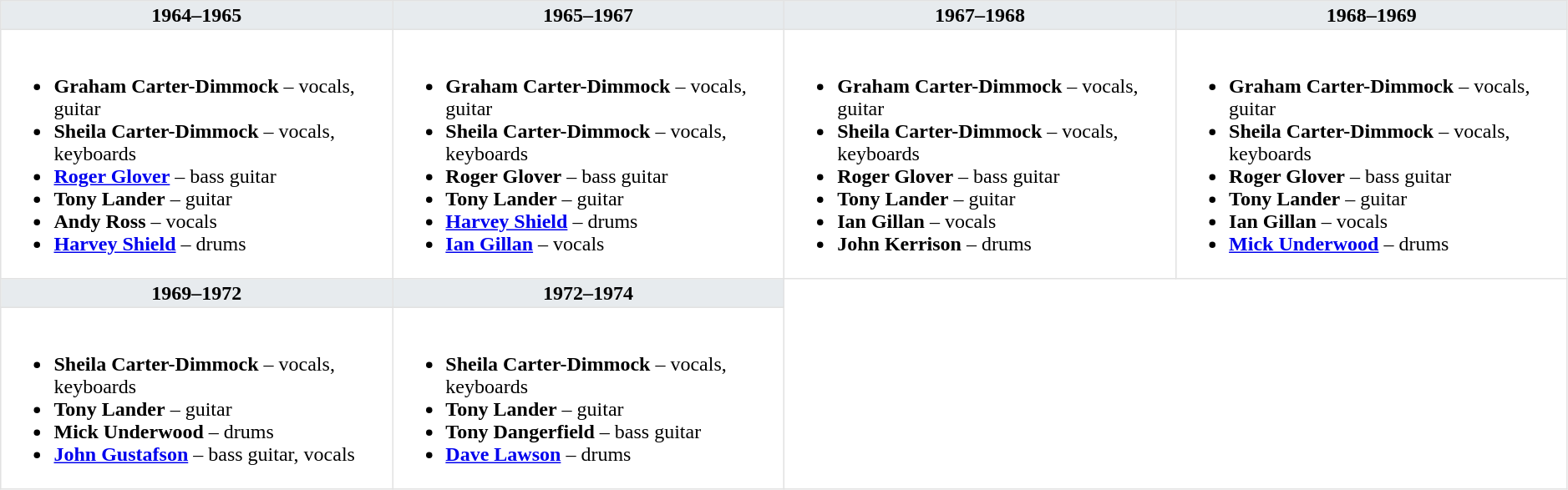<table class="toccolours" border=1 cellpadding=2 cellspacing=0 style="float: width: 375px; margin: 0 0 1em 1em; border-collapse: collapse; border: 1px solid #E2E2E2;" width=99%>
<tr>
<th bgcolor="#E7EBEE" valign=top width=25%>1964–1965</th>
<th bgcolor="#E7EBEE" valign=top width=25%>1965–1967</th>
<th bgcolor="#E7EBEE" valign=top width=25%>1967–1968</th>
<th bgcolor="#E7EBEE" valign=top width=25%>1968–1969</th>
</tr>
<tr>
<td valign=top><br><ul><li><strong>Graham Carter-Dimmock</strong> – vocals, guitar</li><li><strong>Sheila Carter-Dimmock</strong> – vocals, keyboards</li><li><strong><a href='#'>Roger Glover</a></strong> – bass guitar</li><li><strong>Tony Lander</strong> – guitar</li><li><strong>Andy Ross</strong> – vocals</li><li><strong><a href='#'>Harvey Shield</a></strong> – drums</li></ul></td>
<td valign=top><br><ul><li><strong>Graham Carter-Dimmock</strong> – vocals, guitar</li><li><strong>Sheila Carter-Dimmock</strong> – vocals, keyboards</li><li><strong>Roger Glover</strong> – bass guitar</li><li><strong>Tony Lander</strong> – guitar</li><li><strong><a href='#'>Harvey Shield</a></strong> – drums</li><li><strong><a href='#'>Ian Gillan</a></strong> – vocals</li></ul></td>
<td valign=top><br><ul><li><strong>Graham Carter-Dimmock</strong> – vocals, guitar</li><li><strong>Sheila Carter-Dimmock</strong> – vocals, keyboards</li><li><strong>Roger Glover</strong> – bass guitar</li><li><strong>Tony Lander</strong> – guitar</li><li><strong>Ian Gillan</strong> – vocals</li><li><strong>John Kerrison</strong> – drums</li></ul></td>
<td valign=top><br><ul><li><strong>Graham Carter-Dimmock</strong> – vocals, guitar</li><li><strong>Sheila Carter-Dimmock</strong> – vocals, keyboards</li><li><strong>Roger Glover</strong> – bass guitar</li><li><strong>Tony Lander</strong> – guitar</li><li><strong>Ian Gillan</strong> – vocals</li><li><strong><a href='#'>Mick Underwood</a></strong> – drums</li></ul></td>
</tr>
<tr>
<th bgcolor="#E7EBEE" valign=top width=25%>1969–1972</th>
<th bgcolor="#E7EBEE" valign=top width=25%>1972–1974</th>
</tr>
<tr>
<td valign=top><br><ul><li><strong>Sheila Carter-Dimmock</strong> – vocals, keyboards</li><li><strong>Tony Lander</strong> – guitar</li><li><strong>Mick Underwood</strong> – drums</li><li><strong><a href='#'>John Gustafson</a></strong> – bass guitar, vocals</li></ul></td>
<td valign=top><br><ul><li><strong>Sheila Carter-Dimmock</strong> – vocals, keyboards</li><li><strong>Tony Lander</strong> – guitar</li><li><strong>Tony Dangerfield</strong> – bass guitar</li><li><strong><a href='#'>Dave Lawson</a></strong> – drums</li></ul></td>
</tr>
</table>
